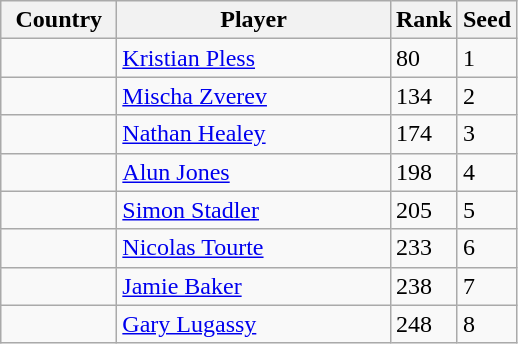<table class="sortable wikitable">
<tr>
<th width="70">Country</th>
<th width="175">Player</th>
<th>Rank</th>
<th>Seed</th>
</tr>
<tr>
<td></td>
<td><a href='#'>Kristian Pless</a></td>
<td>80</td>
<td>1</td>
</tr>
<tr>
<td></td>
<td><a href='#'>Mischa Zverev</a></td>
<td>134</td>
<td>2</td>
</tr>
<tr>
<td></td>
<td><a href='#'>Nathan Healey</a></td>
<td>174</td>
<td>3</td>
</tr>
<tr>
<td></td>
<td><a href='#'>Alun Jones</a></td>
<td>198</td>
<td>4</td>
</tr>
<tr>
<td></td>
<td><a href='#'>Simon Stadler</a></td>
<td>205</td>
<td>5</td>
</tr>
<tr>
<td></td>
<td><a href='#'>Nicolas Tourte</a></td>
<td>233</td>
<td>6</td>
</tr>
<tr>
<td></td>
<td><a href='#'>Jamie Baker</a></td>
<td>238</td>
<td>7</td>
</tr>
<tr>
<td></td>
<td><a href='#'>Gary Lugassy</a></td>
<td>248</td>
<td>8</td>
</tr>
</table>
